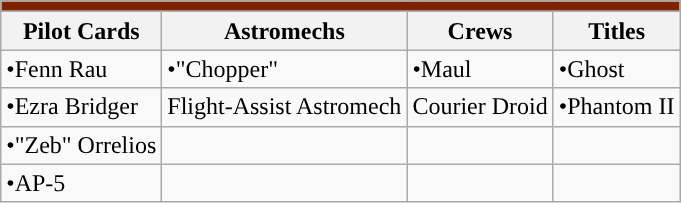<table class="wikitable sortable">
<tr style="background:#802200;">
<td colspan="5"></td>
</tr>
<tr style="background:#f0f0f0;">
</tr>
<tr>
<th>Pilot Cards</th>
<th>Astromechs</th>
<th>Crews</th>
<th>Titles</th>
</tr>
<tr>
<td>•Fenn Rau</td>
<td>•"Chopper"</td>
<td>•Maul</td>
<td>•Ghost</td>
</tr>
<tr>
<td>•Ezra Bridger</td>
<td>Flight-Assist Astromech</td>
<td>Courier Droid</td>
<td>•Phantom II</td>
</tr>
<tr>
<td>•"Zeb" Orrelios</td>
<td></td>
<td></td>
<td></td>
</tr>
<tr>
<td>•AP-5</td>
<td></td>
<td></td>
<td></td>
</tr>
</table>
